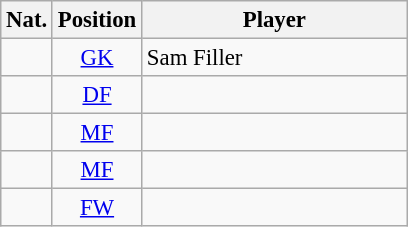<table class="wikitable sortable" style="text-align:center; font-size: 95%;">
<tr>
<th class="unsortable" width="24px">Nat.</th>
<th>Position</th>
<th width="170px">Player</th>
</tr>
<tr>
<td></td>
<td><a href='#'>GK</a></td>
<td align="left">Sam Filler</td>
</tr>
<tr>
<td></td>
<td><a href='#'>DF</a></td>
<td align="left"></td>
</tr>
<tr>
<td></td>
<td><a href='#'>MF</a></td>
<td align="left"></td>
</tr>
<tr>
<td></td>
<td><a href='#'>MF</a></td>
<td align="left"></td>
</tr>
<tr>
<td></td>
<td><a href='#'>FW</a></td>
<td align="left"></td>
</tr>
</table>
